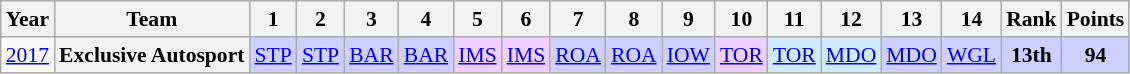<table class="wikitable" style="text-align:center; font-size:90%">
<tr>
<th>Year</th>
<th>Team</th>
<th>1</th>
<th>2</th>
<th>3</th>
<th>4</th>
<th>5</th>
<th>6</th>
<th>7</th>
<th>8</th>
<th>9</th>
<th>10</th>
<th>11</th>
<th>12</th>
<th>13</th>
<th>14</th>
<th>Rank</th>
<th>Points</th>
</tr>
<tr>
<td><a href='#'>2017</a></td>
<th>Exclusive Autosport</th>
<td style="background:#CFCFFF;"><a href='#'>STP</a><br></td>
<td style="background:#CFCFFF;"><a href='#'>STP</a><br></td>
<td style="background:#CFCFFF;"><a href='#'>BAR</a><br></td>
<td style="background:#CFCFFF;"><a href='#'>BAR</a><br></td>
<td style="background:#EFCFFF;"><a href='#'>IMS</a><br></td>
<td style="background:#EFCFFF;"><a href='#'>IMS</a><br></td>
<td style="background:#CFCFFF;"><a href='#'>ROA</a><br></td>
<td style="background:#CFCFFF;"><a href='#'>ROA</a><br></td>
<td style="background:#CFCFFF;"><a href='#'>IOW</a><br></td>
<td style="background:#EFCFFF;"><a href='#'>TOR</a><br></td>
<td style="background:#CFEAFF;"><a href='#'>TOR</a><br></td>
<td style="background:#CFEAFF;"><a href='#'>MDO</a><br></td>
<td style="background:#CFCFFF;"><a href='#'>MDO</a><br></td>
<td style="background:#CFCFFF;"><a href='#'>WGL</a><br></td>
<th style="background:#CFCFFF;">13th</th>
<th style="background:#CFCFFF;">94</th>
</tr>
</table>
